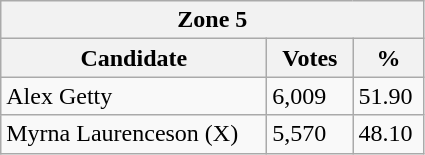<table class="wikitable">
<tr>
<th colspan="3">Zone 5</th>
</tr>
<tr>
<th style="width: 170px">Candidate</th>
<th style="width: 50px">Votes</th>
<th style="width: 40px">%</th>
</tr>
<tr>
<td>Alex Getty</td>
<td>6,009</td>
<td>51.90</td>
</tr>
<tr>
<td>Myrna Laurenceson (X)</td>
<td>5,570</td>
<td>48.10</td>
</tr>
</table>
